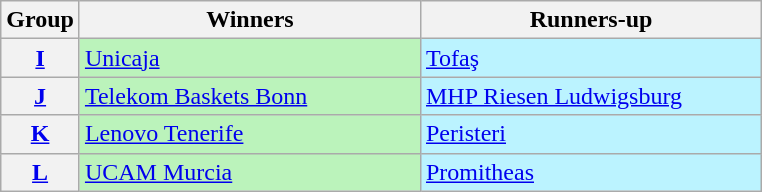<table class="wikitable">
<tr>
<th>Group</th>
<th width=220>Winners</th>
<th width=220>Runners-up</th>
</tr>
<tr>
<th><a href='#'>I</a></th>
<td bgcolor=#BBF3BB> <a href='#'>Unicaja</a></td>
<td bgcolor=#BBF3FF> <a href='#'>Tofaş</a></td>
</tr>
<tr>
<th><a href='#'>J</a></th>
<td bgcolor=#BBF3BB> <a href='#'>Telekom Baskets Bonn</a></td>
<td bgcolor=#BBF3FF> <a href='#'>MHP Riesen Ludwigsburg</a></td>
</tr>
<tr>
<th><a href='#'>K</a></th>
<td bgcolor=#BBF3BB> <a href='#'>Lenovo Tenerife</a></td>
<td bgcolor=#BBF3FF> <a href='#'>Peristeri</a></td>
</tr>
<tr>
<th><a href='#'>L</a></th>
<td bgcolor=#BBF3BB> <a href='#'>UCAM Murcia</a></td>
<td bgcolor=#BBF3FF> <a href='#'>Promitheas</a></td>
</tr>
</table>
